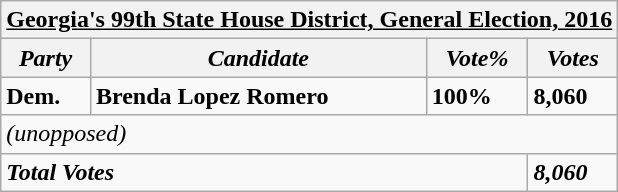<table class="wikitable">
<tr>
<th colspan="4"><u>Georgia's 99th State House District, General Election, 2016</u></th>
</tr>
<tr>
<th><em>Party</em></th>
<th><em>Candidate</em></th>
<th><em>Vote%</em></th>
<th><em>Votes</em></th>
</tr>
<tr>
<td><strong>Dem.</strong></td>
<td><strong>Brenda Lopez Romero</strong></td>
<td><strong>100%</strong></td>
<td><strong>8,060</strong></td>
</tr>
<tr>
<td colspan="4"><em>(unopposed)</em></td>
</tr>
<tr>
<td colspan="3"><strong><em>Total Votes</em></strong></td>
<td><strong><em>8,060</em></strong></td>
</tr>
</table>
